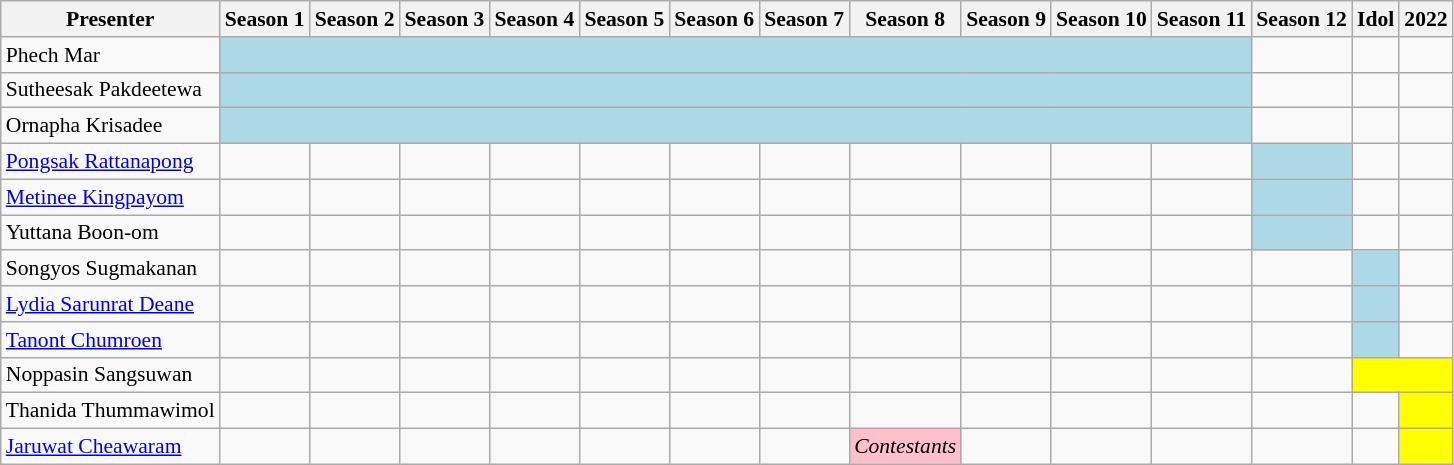<table class="wikitable" style="white-space:nowrap; font-size:90%;">
<tr>
<th>Presenter</th>
<th>Season 1</th>
<th>Season 2</th>
<th>Season 3</th>
<th>Season 4</th>
<th>Season 5</th>
<th>Season 6</th>
<th>Season 7</th>
<th>Season 8</th>
<th>Season 9</th>
<th>Season 10</th>
<th>Season 11</th>
<th>Season 12</th>
<th>Idol</th>
<th>2022</th>
</tr>
<tr>
<td>Phech Mar</td>
<td colspan="11" style="text-align:center; background:lightblue;"></td>
<td></td>
<td></td>
<td></td>
</tr>
<tr>
<td>Sutheesak Pakdeetewa</td>
<td colspan="11" style="text-align:center; background:lightblue;"></td>
<td></td>
<td></td>
<td></td>
</tr>
<tr>
<td>Ornapha Krisadee</td>
<td colspan="11" style="text-align:center; background:lightblue;"></td>
<td></td>
<td></td>
<td></td>
</tr>
<tr>
<td><a href='#'>Pongsak Rattanapong</a></td>
<td></td>
<td></td>
<td></td>
<td></td>
<td></td>
<td></td>
<td></td>
<td></td>
<td></td>
<td></td>
<td></td>
<td colspan="1" style="text-align:center; background:lightblue;"></td>
<td></td>
<td></td>
</tr>
<tr>
<td><a href='#'>Metinee Kingpayom</a></td>
<td></td>
<td></td>
<td></td>
<td></td>
<td></td>
<td></td>
<td></td>
<td></td>
<td></td>
<td></td>
<td></td>
<td colspan="1" style="text-align:center; background:lightblue;"></td>
<td></td>
<td></td>
</tr>
<tr>
<td>Yuttana Boon-om</td>
<td></td>
<td></td>
<td></td>
<td></td>
<td></td>
<td></td>
<td></td>
<td></td>
<td></td>
<td></td>
<td></td>
<td colspan="1" style="text-align:center; background:lightblue;"></td>
<td></td>
<td></td>
</tr>
<tr>
<td>Songyos Sugmakanan</td>
<td></td>
<td></td>
<td></td>
<td></td>
<td></td>
<td></td>
<td></td>
<td></td>
<td></td>
<td></td>
<td></td>
<td></td>
<td colspan="1" style="text-align:center; background:lightblue;"></td>
<td></td>
</tr>
<tr>
<td><a href='#'>Lydia Sarunrat Deane</a></td>
<td></td>
<td></td>
<td></td>
<td></td>
<td></td>
<td></td>
<td></td>
<td></td>
<td></td>
<td></td>
<td></td>
<td></td>
<td colspan="1" style="text-align:center; background:lightblue;"></td>
<td></td>
</tr>
<tr>
<td><a href='#'>Tanont Chumroen</a></td>
<td></td>
<td></td>
<td></td>
<td></td>
<td></td>
<td></td>
<td></td>
<td></td>
<td></td>
<td></td>
<td></td>
<td></td>
<td colspan="1" style="text-align:center; background:lightblue;"></td>
<td></td>
</tr>
<tr>
<td>Noppasin Sangsuwan</td>
<td></td>
<td></td>
<td></td>
<td></td>
<td></td>
<td></td>
<td></td>
<td></td>
<td></td>
<td></td>
<td></td>
<td></td>
<td colspan="2" style="text-align:center; background:yellow;"></td>
</tr>
<tr>
<td>Thanida Thummawimol</td>
<td></td>
<td></td>
<td></td>
<td></td>
<td></td>
<td></td>
<td></td>
<td></td>
<td></td>
<td></td>
<td></td>
<td></td>
<td></td>
<td colspan="1" style="text-align:center; background:yellow;"></td>
</tr>
<tr>
<td><a href='#'>Jaruwat Cheawaram</a></td>
<td></td>
<td></td>
<td></td>
<td></td>
<td></td>
<td></td>
<td></td>
<td style="background:pink; text-align:center;"><em>Contestants</em></td>
<td></td>
<td></td>
<td></td>
<td></td>
<td></td>
<td colspan="1" style="text-align:center; background:yellow;"></td>
</tr>
</table>
